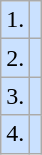<table class="wikitable">
<tr bgcolor="#CAE1FF">
<td align="center">1.</td>
<td></td>
</tr>
<tr bgcolor="#CAE1FF">
<td align="center">2.</td>
<td></td>
</tr>
<tr bgcolor="#CAE1FF">
<td align="center">3.</td>
<td></td>
</tr>
<tr bgcolor="#CAE1FF">
<td align="center">4.</td>
<td></td>
</tr>
</table>
